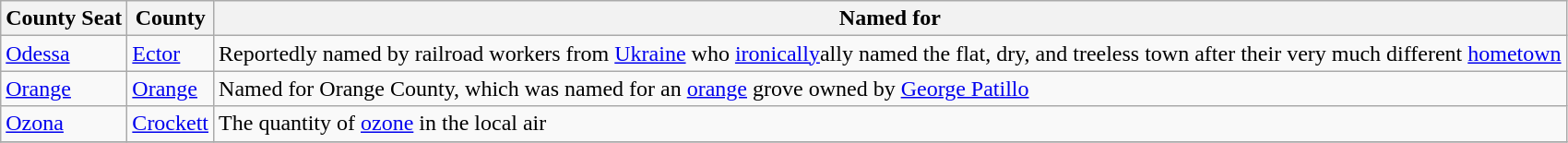<table class="wikitable">
<tr>
<th>County Seat</th>
<th>County</th>
<th>Named for</th>
</tr>
<tr valign="top">
<td><a href='#'>Odessa</a></td>
<td><a href='#'>Ector</a></td>
<td>Reportedly named by railroad workers from <a href='#'>Ukraine</a> who <a href='#'>ironically</a>ally named the flat, dry, and treeless town after their very much different <a href='#'>hometown</a></td>
</tr>
<tr>
<td><a href='#'>Orange</a></td>
<td><a href='#'>Orange</a></td>
<td>Named for Orange County, which was named for an <a href='#'>orange</a> grove owned by <a href='#'>George Patillo</a></td>
</tr>
<tr>
<td><a href='#'>Ozona</a></td>
<td><a href='#'>Crockett</a></td>
<td>The quantity of <a href='#'>ozone</a> in the local air</td>
</tr>
<tr>
</tr>
</table>
